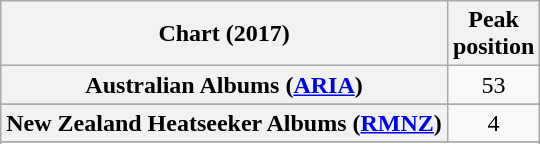<table class="wikitable sortable plainrowheaders" style="text-align:center">
<tr>
<th scope="col">Chart (2017)</th>
<th scope="col">Peak<br>position</th>
</tr>
<tr>
<th scope="row">Australian Albums (<a href='#'>ARIA</a>)</th>
<td>53</td>
</tr>
<tr>
</tr>
<tr>
<th scope="row">New Zealand Heatseeker Albums (<a href='#'>RMNZ</a>)</th>
<td>4</td>
</tr>
<tr>
</tr>
<tr>
</tr>
<tr>
</tr>
<tr>
</tr>
<tr>
</tr>
</table>
